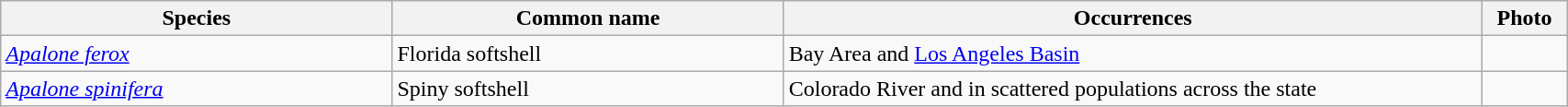<table width=90% class="wikitable">
<tr>
<th width=25%>Species</th>
<th width=25%>Common name</th>
<th>Occurrences</th>
<th>Photo</th>
</tr>
<tr>
<td><em><a href='#'>Apalone ferox</a></em> </td>
<td>Florida softshell</td>
<td>Bay Area and <a href='#'>Los Angeles Basin</a></td>
<td></td>
</tr>
<tr>
<td><em><a href='#'>Apalone spinifera</a></em>  </td>
<td>Spiny softshell</td>
<td>Colorado River and in scattered populations across the state</td>
<td></td>
</tr>
</table>
